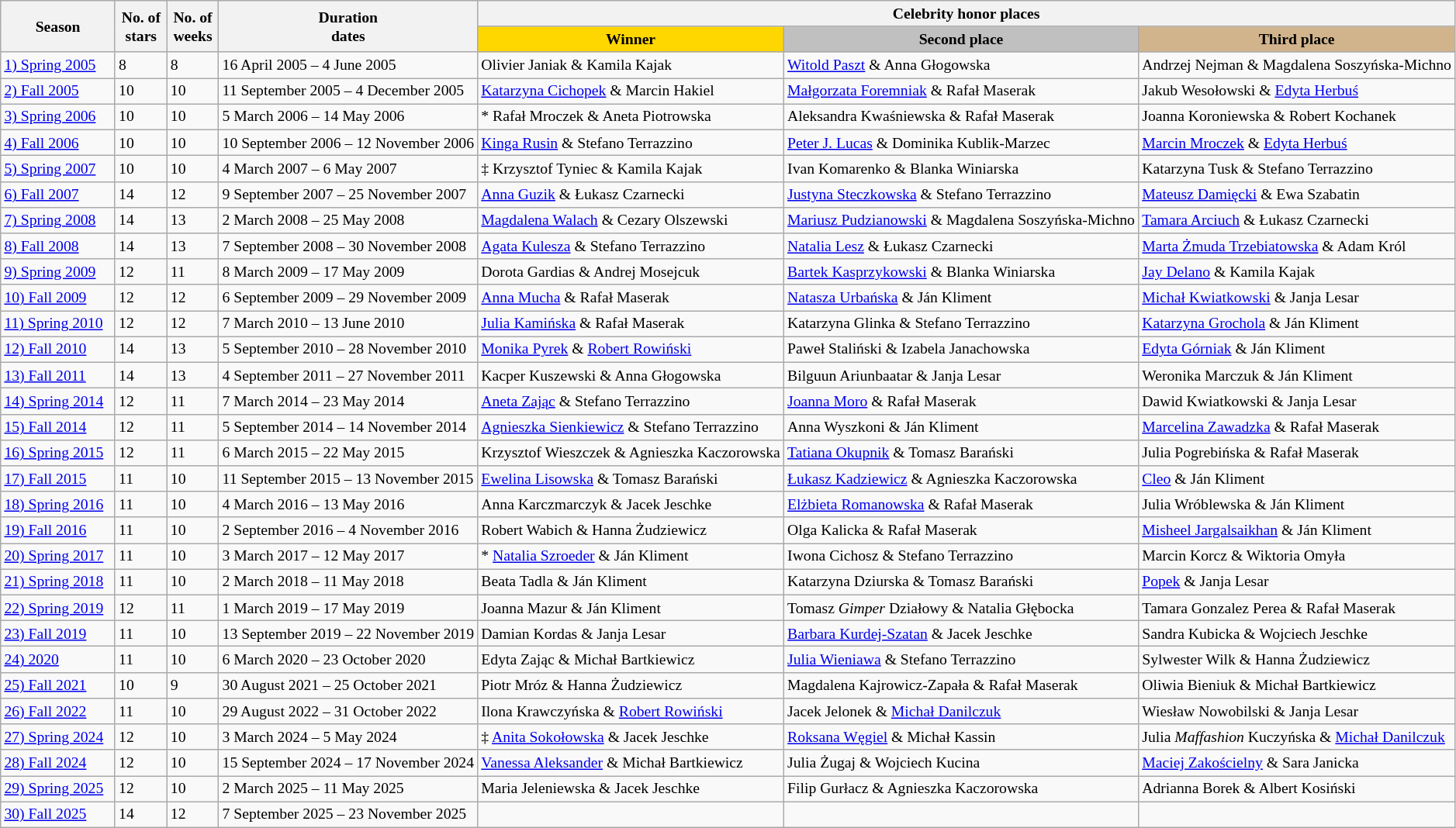<table class="wikitable" style="white-space:nowrap; font-size:82%">
<tr>
<th style="width:10%;" rowspan="2">Season</th>
<th style="width:5%;" rowspan="2">No. of<br>stars</th>
<th style="width:5%;" rowspan="2">No. of<br>weeks</th>
<th style="width:10%;" rowspan="2">Duration <br>dates</th>
<th style="width:45%;" colspan="3">Celebrity honor places</th>
</tr>
<tr>
<th style="width:15%; background:gold;">Winner</th>
<th style="width:15%; background:silver;">Second place</th>
<th style="width:15%; background:tan;">Third place</th>
</tr>
<tr>
<td><a href='#'>1) Spring 2005</a></td>
<td>8</td>
<td>8</td>
<td>16 April 2005 – 4 June 2005</td>
<td>Olivier Janiak & Kamila Kajak</td>
<td><a href='#'>Witold Paszt</a> & Anna Głogowska</td>
<td>Andrzej Nejman & Magdalena Soszyńska-Michno</td>
</tr>
<tr>
<td><a href='#'>2) Fall 2005</a></td>
<td>10</td>
<td>10</td>
<td>11 September 2005 – 4 December 2005</td>
<td><a href='#'>Katarzyna Cichopek</a> & Marcin Hakiel</td>
<td><a href='#'>Małgorzata Foremniak</a> & Rafał Maserak</td>
<td>Jakub Wesołowski & <a href='#'>Edyta Herbuś</a></td>
</tr>
<tr>
<td><a href='#'>3) Spring 2006</a></td>
<td>10</td>
<td>10</td>
<td>5 March 2006 – 14 May 2006</td>
<td>* Rafał Mroczek & Aneta Piotrowska</td>
<td>Aleksandra Kwaśniewska & Rafał Maserak</td>
<td>Joanna Koroniewska & Robert Kochanek</td>
</tr>
<tr>
<td><a href='#'>4) Fall 2006</a></td>
<td>10</td>
<td>10</td>
<td>10 September 2006 – 12 November 2006</td>
<td><a href='#'>Kinga Rusin</a> & Stefano Terrazzino</td>
<td><a href='#'>Peter J. Lucas</a> & Dominika Kublik-Marzec</td>
<td><a href='#'>Marcin Mroczek</a> & <a href='#'>Edyta Herbuś</a></td>
</tr>
<tr>
<td><a href='#'>5) Spring 2007</a></td>
<td>10</td>
<td>10</td>
<td>4 March 2007 – 6 May 2007</td>
<td>‡ Krzysztof Tyniec & Kamila Kajak</td>
<td>Ivan Komarenko & Blanka Winiarska</td>
<td>Katarzyna Tusk & Stefano Terrazzino</td>
</tr>
<tr>
<td><a href='#'>6) Fall 2007</a></td>
<td>14</td>
<td>12</td>
<td>9 September 2007 – 25 November 2007</td>
<td><a href='#'>Anna Guzik</a> & Łukasz Czarnecki</td>
<td><a href='#'>Justyna Steczkowska</a> & Stefano Terrazzino</td>
<td><a href='#'>Mateusz Damięcki</a> & Ewa Szabatin</td>
</tr>
<tr>
<td><a href='#'>7) Spring 2008</a></td>
<td>14</td>
<td>13</td>
<td>2 March 2008 – 25 May 2008</td>
<td><a href='#'>Magdalena Walach</a> & Cezary Olszewski</td>
<td><a href='#'>Mariusz Pudzianowski</a> & Magdalena Soszyńska-Michno</td>
<td><a href='#'>Tamara Arciuch</a> & Łukasz Czarnecki</td>
</tr>
<tr>
<td><a href='#'>8) Fall 2008</a></td>
<td>14</td>
<td>13</td>
<td>7 September 2008 – 30 November 2008</td>
<td><a href='#'>Agata Kulesza</a> & Stefano Terrazzino</td>
<td><a href='#'>Natalia Lesz</a> & Łukasz Czarnecki</td>
<td><a href='#'>Marta Żmuda Trzebiatowska</a> & Adam Król</td>
</tr>
<tr>
<td><a href='#'>9) Spring 2009</a></td>
<td>12</td>
<td>11</td>
<td>8 March 2009 – 17 May 2009</td>
<td>Dorota Gardias & Andrej Mosejcuk</td>
<td><a href='#'>Bartek Kasprzykowski</a> & Blanka Winiarska</td>
<td><a href='#'>Jay Delano</a> & Kamila Kajak</td>
</tr>
<tr>
<td><a href='#'>10) Fall 2009</a></td>
<td>12</td>
<td>12</td>
<td>6 September 2009 – 29 November 2009</td>
<td><a href='#'>Anna Mucha</a> & Rafał Maserak</td>
<td><a href='#'>Natasza Urbańska</a> & Ján Kliment</td>
<td><a href='#'>Michał Kwiatkowski</a> & Janja Lesar</td>
</tr>
<tr>
<td><a href='#'>11) Spring 2010</a></td>
<td>12</td>
<td>12</td>
<td>7 March 2010 – 13 June 2010</td>
<td><a href='#'>Julia Kamińska</a> & Rafał Maserak</td>
<td>Katarzyna Glinka & Stefano Terrazzino</td>
<td><a href='#'>Katarzyna Grochola</a> & Ján Kliment</td>
</tr>
<tr>
<td><a href='#'>12) Fall 2010</a></td>
<td>14</td>
<td>13</td>
<td>5 September 2010 – 28 November 2010</td>
<td><a href='#'>Monika Pyrek</a> & <a href='#'>Robert Rowiński</a></td>
<td>Paweł Staliński & Izabela Janachowska</td>
<td><a href='#'>Edyta Górniak</a> & Ján Kliment</td>
</tr>
<tr>
<td><a href='#'>13) Fall 2011</a></td>
<td>14</td>
<td>13</td>
<td>4 September 2011 – 27 November 2011</td>
<td>Kacper Kuszewski & Anna Głogowska</td>
<td>Bilguun Ariunbaatar & Janja Lesar</td>
<td>Weronika Marczuk & Ján Kliment</td>
</tr>
<tr>
<td><a href='#'>14) Spring 2014</a></td>
<td>12</td>
<td>11</td>
<td>7 March 2014 – 23 May 2014</td>
<td><a href='#'>Aneta Zając</a> & Stefano Terrazzino</td>
<td><a href='#'>Joanna Moro</a> & Rafał Maserak</td>
<td>Dawid Kwiatkowski & Janja Lesar</td>
</tr>
<tr>
<td><a href='#'>15) Fall 2014</a></td>
<td>12</td>
<td>11</td>
<td>5 September 2014 – 14 November 2014</td>
<td><a href='#'>Agnieszka Sienkiewicz</a> & Stefano Terrazzino</td>
<td>Anna Wyszkoni & Ján Kliment</td>
<td><a href='#'>Marcelina Zawadzka</a> & Rafał Maserak</td>
</tr>
<tr>
<td><a href='#'>16) Spring 2015</a></td>
<td>12</td>
<td>11</td>
<td>6 March 2015 – 22 May 2015</td>
<td>Krzysztof Wieszczek & Agnieszka Kaczorowska</td>
<td><a href='#'>Tatiana Okupnik</a> & Tomasz Barański</td>
<td>Julia Pogrebińska & Rafał Maserak</td>
</tr>
<tr>
<td><a href='#'>17) Fall 2015</a></td>
<td>11</td>
<td>10</td>
<td>11 September 2015 – 13 November 2015</td>
<td><a href='#'>Ewelina Lisowska</a> & Tomasz Barański</td>
<td><a href='#'>Łukasz Kadziewicz</a> & Agnieszka Kaczorowska</td>
<td><a href='#'>Cleo</a> & Ján Kliment</td>
</tr>
<tr>
<td><a href='#'>18) Spring 2016</a></td>
<td>11</td>
<td>10</td>
<td>4 March 2016 – 13 May 2016</td>
<td>Anna Karczmarczyk & Jacek Jeschke</td>
<td><a href='#'>Elżbieta Romanowska</a> & Rafał Maserak</td>
<td>Julia Wróblewska & Ján Kliment</td>
</tr>
<tr>
<td><a href='#'>19) Fall 2016</a></td>
<td>11</td>
<td>10</td>
<td>2 September 2016 – 4 November 2016</td>
<td>Robert Wabich	& Hanna Żudziewicz</td>
<td>Olga Kalicka & Rafał Maserak</td>
<td><a href='#'>Misheel Jargalsaikhan</a> & Ján Kliment</td>
</tr>
<tr>
<td><a href='#'>20) Spring 2017</a></td>
<td>11</td>
<td>10</td>
<td>3 March 2017 – 12 May 2017</td>
<td>* <a href='#'>Natalia Szroeder</a> & Ján Kliment</td>
<td>Iwona Cichosz	& Stefano Terrazzino</td>
<td>Marcin Korcz & Wiktoria Omyła</td>
</tr>
<tr>
<td><a href='#'>21) Spring 2018</a></td>
<td>11</td>
<td>10</td>
<td>2 March 2018 – 11 May 2018</td>
<td>Beata Tadla & Ján Kliment</td>
<td>Katarzyna Dziurska & Tomasz Barański</td>
<td><a href='#'>Popek</a> & Janja Lesar</td>
</tr>
<tr>
<td><a href='#'>22) Spring 2019</a></td>
<td>12</td>
<td>11</td>
<td>1 March 2019 – 17 May 2019</td>
<td>Joanna Mazur & Ján Kliment</td>
<td>Tomasz <em>Gimper</em> Działowy & Natalia Głębocka</td>
<td>Tamara Gonzalez Perea & Rafał Maserak</td>
</tr>
<tr>
<td><a href='#'>23) Fall 2019</a></td>
<td>11</td>
<td>10</td>
<td>13 September 2019 – 22 November 2019</td>
<td>Damian Kordas & Janja Lesar</td>
<td><a href='#'>Barbara Kurdej-Szatan</a> & Jacek Jeschke</td>
<td>Sandra Kubicka & Wojciech Jeschke</td>
</tr>
<tr>
<td><a href='#'>24) 2020</a></td>
<td>11</td>
<td>10</td>
<td>6 March 2020 – 23 October 2020</td>
<td>Edyta Zając & Michał Bartkiewicz</td>
<td><a href='#'>Julia Wieniawa</a> & Stefano Terrazzino</td>
<td>Sylwester Wilk & Hanna Żudziewicz</td>
</tr>
<tr>
<td><a href='#'>25) Fall 2021</a></td>
<td>10</td>
<td>9</td>
<td>30 August 2021 – 25 October 2021</td>
<td>Piotr Mróz & Hanna Żudziewicz</td>
<td>Magdalena Kajrowicz-Zapała & Rafał Maserak</td>
<td>Oliwia Bieniuk & Michał Bartkiewicz</td>
</tr>
<tr>
<td><a href='#'>26) Fall 2022</a></td>
<td>11</td>
<td>10</td>
<td>29 August 2022 – 31 October 2022</td>
<td>Ilona Krawczyńska & <a href='#'>Robert Rowiński</a></td>
<td>Jacek Jelonek & <a href='#'>Michał Danilczuk</a></td>
<td>Wiesław Nowobilski & Janja Lesar</td>
</tr>
<tr>
<td><a href='#'>27) Spring 2024</a></td>
<td>12</td>
<td>10</td>
<td>3 March 2024 – 5 May 2024</td>
<td>‡ <a href='#'>Anita Sokołowska</a> & Jacek Jeschke</td>
<td><a href='#'>Roksana Węgiel</a> & Michał Kassin</td>
<td>Julia <em>Maffashion</em> Kuczyńska & <a href='#'>Michał Danilczuk</a></td>
</tr>
<tr>
<td><a href='#'>28) Fall 2024</a></td>
<td>12</td>
<td>10</td>
<td>15 September 2024 – 17 November 2024</td>
<td><a href='#'>Vanessa Aleksander</a> & Michał Bartkiewicz</td>
<td>Julia Żugaj & Wojciech Kucina</td>
<td><a href='#'>Maciej Zakościelny</a> & Sara Janicka</td>
</tr>
<tr>
<td><a href='#'>29) Spring 2025</a></td>
<td>12</td>
<td>10</td>
<td>2 March 2025 – 11 May 2025</td>
<td>Maria Jeleniewska & Jacek Jeschke</td>
<td>Filip Gurłacz & Agnieszka Kaczorowska</td>
<td>Adrianna Borek & Albert Kosiński</td>
</tr>
<tr>
<td><a href='#'>30) Fall 2025</a></td>
<td>14</td>
<td>12</td>
<td>7 September 2025 – 23 November 2025</td>
<td></td>
<td></td>
<td></td>
</tr>
</table>
